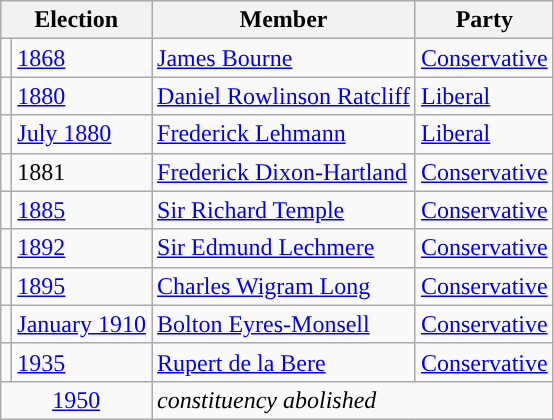<table class="wikitable">
<tr>
<th colspan="2">Election</th>
<th>Member</th>
<th>Party</th>
</tr>
<tr>
<td style="color:inherit;background-color: "></td>
<td><a href='#'>1868</a></td>
<td><a href='#'>James Bourne</a></td>
<td><a href='#'>Conservative</a></td>
</tr>
<tr>
<td style="color:inherit;background-color: "></td>
<td><a href='#'>1880</a></td>
<td><a href='#'>Daniel Rowlinson Ratcliff</a></td>
<td><a href='#'>Liberal</a></td>
</tr>
<tr>
<td style="color:inherit;background-color: "></td>
<td><a href='#'>July 1880</a></td>
<td><a href='#'>Frederick Lehmann</a></td>
<td><a href='#'>Liberal</a></td>
</tr>
<tr>
<td style="color:inherit;background-color: "></td>
<td>1881</td>
<td><a href='#'>Frederick Dixon-Hartland</a></td>
<td><a href='#'>Conservative</a></td>
</tr>
<tr>
<td style="color:inherit;background-color: "></td>
<td><a href='#'>1885</a></td>
<td><a href='#'>Sir Richard Temple</a></td>
<td><a href='#'>Conservative</a></td>
</tr>
<tr>
<td style="color:inherit;background-color: "></td>
<td><a href='#'>1892</a></td>
<td><a href='#'>Sir Edmund Lechmere</a></td>
<td><a href='#'>Conservative</a></td>
</tr>
<tr>
<td style="color:inherit;background-color: "></td>
<td><a href='#'>1895</a></td>
<td><a href='#'>Charles Wigram Long</a></td>
<td><a href='#'>Conservative</a></td>
</tr>
<tr>
<td style="color:inherit;background-color: "></td>
<td><a href='#'>January 1910</a></td>
<td><a href='#'>Bolton Eyres-Monsell</a></td>
<td><a href='#'>Conservative</a></td>
</tr>
<tr>
<td style="color:inherit;background-color: "></td>
<td><a href='#'>1935</a></td>
<td><a href='#'>Rupert de la Bere</a></td>
<td><a href='#'>Conservative</a></td>
</tr>
<tr>
<td colspan="2" align="center"><a href='#'>1950</a></td>
<td colspan="2"><em>constituency abolished</em></td>
</tr>
</table>
